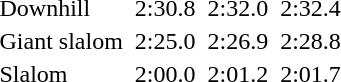<table>
<tr valign="top">
<td>Downhill<br></td>
<td></td>
<td align=center>2:30.8</td>
<td></td>
<td align=center>2:32.0</td>
<td></td>
<td align=center>2:32.4</td>
</tr>
<tr valign="top">
<td>Giant slalom<br></td>
<td></td>
<td align=center>2:25.0</td>
<td></td>
<td align=center>2:26.9</td>
<td></td>
<td align=center>2:28.8</td>
</tr>
<tr valign="top">
<td>Slalom<br></td>
<td></td>
<td align=center>2:00.0</td>
<td></td>
<td align=center>2:01.2</td>
<td></td>
<td align=center>2:01.7</td>
</tr>
</table>
